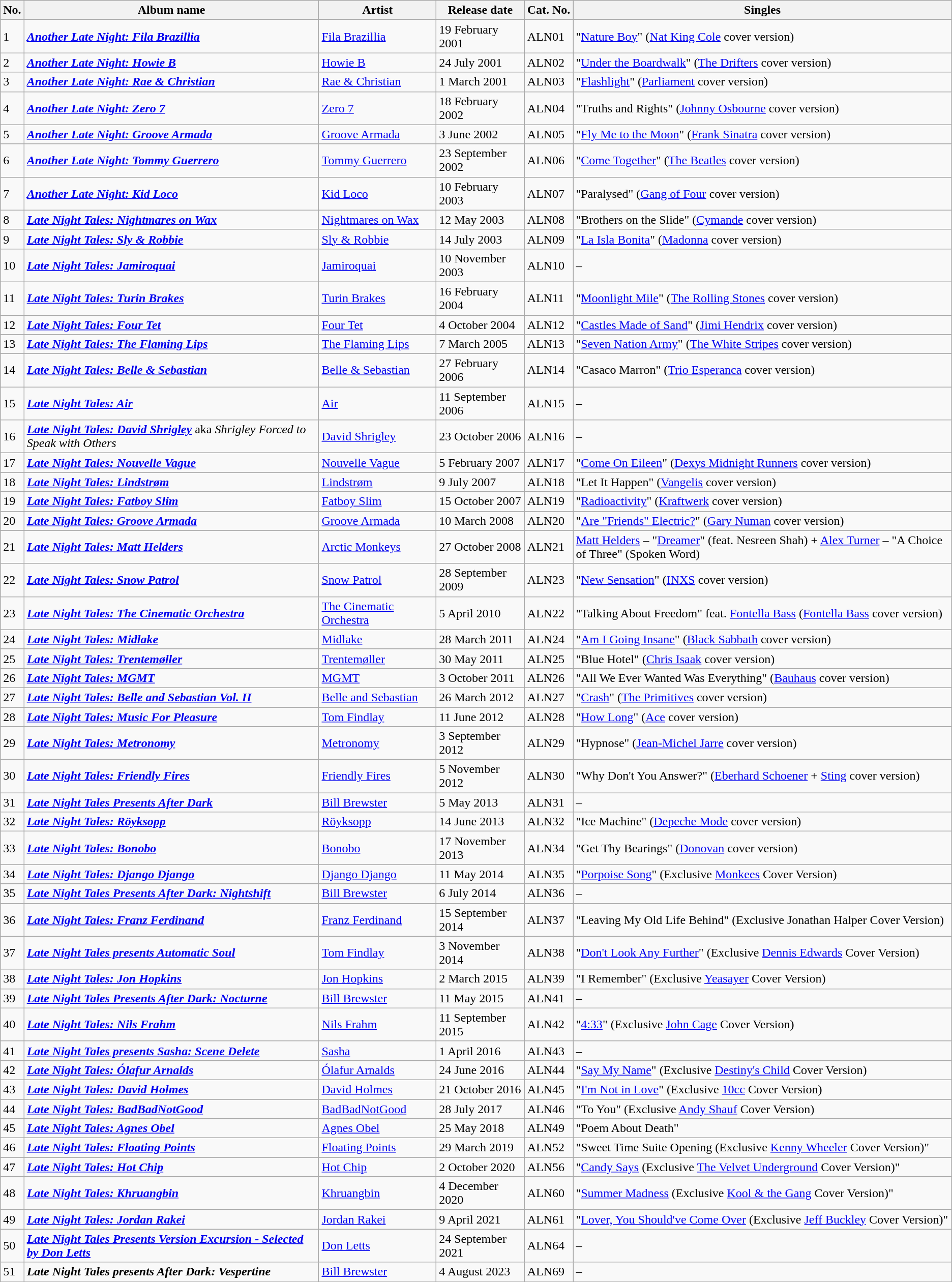<table class="wikitable sortable">
<tr>
<th scope="col">No.</th>
<th scope="col">Album name</th>
<th scope="col">Artist</th>
<th scope="col">Release date</th>
<th scope="col">Cat. No.</th>
<th scope="col">Singles</th>
</tr>
<tr>
<td>1</td>
<td scope="row"><strong><em><a href='#'>Another Late Night: Fila Brazillia</a></em></strong></td>
<td><a href='#'>Fila Brazillia</a></td>
<td>19 February 2001</td>
<td>ALN01</td>
<td>"<a href='#'>Nature Boy</a>" (<a href='#'>Nat King Cole</a> cover version)</td>
</tr>
<tr>
<td>2</td>
<td scope="row"><strong><em><a href='#'>Another Late Night: Howie B</a></em></strong></td>
<td><a href='#'>Howie B</a></td>
<td>24 July 2001</td>
<td>ALN02</td>
<td>"<a href='#'>Under the Boardwalk</a>" (<a href='#'>The Drifters</a> cover version)</td>
</tr>
<tr>
<td>3</td>
<td scope="row"><strong><em><a href='#'>Another Late Night: Rae & Christian</a></em></strong></td>
<td><a href='#'>Rae & Christian</a></td>
<td>1 March 2001</td>
<td>ALN03</td>
<td>"<a href='#'>Flashlight</a>" (<a href='#'>Parliament</a> cover version)</td>
</tr>
<tr>
<td>4</td>
<td scope="row"><strong><em><a href='#'>Another Late Night: Zero 7</a></em></strong></td>
<td><a href='#'>Zero 7</a></td>
<td>18 February 2002</td>
<td>ALN04</td>
<td>"Truths and Rights" (<a href='#'>Johnny Osbourne</a> cover version)</td>
</tr>
<tr>
<td>5</td>
<td scope="row"><strong><em><a href='#'>Another Late Night: Groove Armada</a></em></strong></td>
<td><a href='#'>Groove Armada</a></td>
<td>3 June 2002</td>
<td>ALN05</td>
<td>"<a href='#'>Fly Me to the Moon</a>" (<a href='#'>Frank Sinatra</a> cover version)</td>
</tr>
<tr>
<td>6</td>
<td scope="row"><strong><em><a href='#'>Another Late Night: Tommy Guerrero</a></em></strong></td>
<td><a href='#'>Tommy Guerrero</a></td>
<td>23 September 2002</td>
<td>ALN06</td>
<td>"<a href='#'>Come Together</a>" (<a href='#'>The Beatles</a> cover version)</td>
</tr>
<tr>
<td>7</td>
<td scope="row"><strong><em><a href='#'>Another Late Night: Kid Loco</a></em></strong></td>
<td><a href='#'>Kid Loco</a></td>
<td>10 February 2003</td>
<td>ALN07</td>
<td>"Paralysed" (<a href='#'>Gang of Four</a> cover version)</td>
</tr>
<tr>
<td>8</td>
<td scope="row"><strong><em><a href='#'>Late Night Tales: Nightmares on Wax</a></em></strong></td>
<td><a href='#'>Nightmares on Wax</a></td>
<td>12 May 2003</td>
<td>ALN08</td>
<td>"Brothers on the Slide" (<a href='#'>Cymande</a> cover version)</td>
</tr>
<tr>
<td>9</td>
<td scope="row"><strong><em><a href='#'>Late Night Tales: Sly & Robbie</a></em></strong></td>
<td><a href='#'>Sly & Robbie</a></td>
<td>14 July 2003</td>
<td>ALN09</td>
<td>"<a href='#'>La Isla Bonita</a>" (<a href='#'>Madonna</a> cover version)</td>
</tr>
<tr>
<td>10</td>
<td scope="row"><strong><em><a href='#'>Late Night Tales: Jamiroquai</a></em></strong></td>
<td><a href='#'>Jamiroquai</a></td>
<td>10 November 2003</td>
<td>ALN10</td>
<td>–</td>
</tr>
<tr>
<td>11</td>
<td scope="row"><strong><em><a href='#'>Late Night Tales: Turin Brakes</a></em></strong></td>
<td><a href='#'>Turin Brakes</a></td>
<td>16 February 2004</td>
<td>ALN11</td>
<td>"<a href='#'>Moonlight Mile</a>" (<a href='#'>The Rolling Stones</a> cover version)</td>
</tr>
<tr>
<td>12</td>
<td scope="row"><strong><em><a href='#'>Late Night Tales: Four Tet</a></em></strong></td>
<td><a href='#'>Four Tet</a></td>
<td>4 October 2004</td>
<td>ALN12</td>
<td>"<a href='#'>Castles Made of Sand</a>" (<a href='#'>Jimi Hendrix</a> cover version)</td>
</tr>
<tr>
<td>13</td>
<td scope="row"><strong><em><a href='#'>Late Night Tales: The Flaming Lips</a></em></strong></td>
<td><a href='#'>The Flaming Lips</a></td>
<td>7 March 2005</td>
<td>ALN13</td>
<td>"<a href='#'>Seven Nation Army</a>" (<a href='#'>The White Stripes</a> cover version)</td>
</tr>
<tr>
<td>14</td>
<td scope="row"><strong><em><a href='#'>Late Night Tales: Belle & Sebastian</a></em></strong></td>
<td><a href='#'>Belle & Sebastian</a></td>
<td>27 February 2006</td>
<td>ALN14</td>
<td>"Casaco Marron" (<a href='#'>Trio Esperanca</a> cover version)</td>
</tr>
<tr>
<td>15</td>
<td scope="row"><strong><em><a href='#'>Late Night Tales: Air</a></em></strong></td>
<td><a href='#'>Air</a></td>
<td>11 September 2006</td>
<td>ALN15</td>
<td>–</td>
</tr>
<tr>
<td>16</td>
<td scope="row"><strong><em><a href='#'>Late Night Tales: David Shrigley</a></em></strong> aka <em>Shrigley Forced to Speak with Others</em></td>
<td><a href='#'>David Shrigley</a></td>
<td>23 October 2006</td>
<td>ALN16</td>
<td>–</td>
</tr>
<tr>
<td>17</td>
<td scope="row"><strong><em><a href='#'>Late Night Tales: Nouvelle Vague</a></em></strong></td>
<td><a href='#'>Nouvelle Vague</a></td>
<td>5 February 2007</td>
<td>ALN17</td>
<td>"<a href='#'>Come On Eileen</a>" (<a href='#'>Dexys Midnight Runners</a> cover version)</td>
</tr>
<tr>
<td>18</td>
<td scope="row"><strong><em><a href='#'>Late Night Tales: Lindstrøm</a></em></strong></td>
<td><a href='#'>Lindstrøm</a></td>
<td>9 July 2007</td>
<td>ALN18</td>
<td>"Let It Happen" (<a href='#'>Vangelis</a> cover version)</td>
</tr>
<tr>
<td>19</td>
<td scope="row"><strong><em><a href='#'>Late Night Tales: Fatboy Slim</a></em></strong></td>
<td><a href='#'>Fatboy Slim</a></td>
<td>15 October 2007</td>
<td>ALN19</td>
<td>"<a href='#'>Radioactivity</a>" (<a href='#'>Kraftwerk</a> cover version)</td>
</tr>
<tr>
<td>20</td>
<td scope="row"><strong><em><a href='#'>Late Night Tales: Groove Armada</a></em></strong></td>
<td><a href='#'>Groove Armada</a></td>
<td>10 March 2008</td>
<td>ALN20</td>
<td>"<a href='#'>Are "Friends" Electric?</a>" (<a href='#'>Gary Numan</a> cover version)</td>
</tr>
<tr>
<td>21</td>
<td scope="row"><strong><em><a href='#'>Late Night Tales: Matt Helders</a></em></strong></td>
<td><a href='#'>Arctic Monkeys</a></td>
<td>27 October 2008</td>
<td>ALN21</td>
<td><a href='#'>Matt Helders</a> – "<a href='#'>Dreamer</a>" (feat. Nesreen Shah) + <a href='#'>Alex Turner</a> – "A Choice of Three" (Spoken Word)</td>
</tr>
<tr>
<td>22</td>
<td scope="row"><strong><em><a href='#'>Late Night Tales: Snow Patrol</a></em></strong></td>
<td><a href='#'>Snow Patrol</a></td>
<td>28 September 2009</td>
<td>ALN23</td>
<td>"<a href='#'>New Sensation</a>" (<a href='#'>INXS</a> cover version)</td>
</tr>
<tr>
<td>23</td>
<td scope="row"><strong><em><a href='#'>Late Night Tales: The Cinematic Orchestra</a></em></strong></td>
<td><a href='#'>The Cinematic Orchestra</a></td>
<td>5 April 2010</td>
<td>ALN22</td>
<td>"Talking About Freedom" feat. <a href='#'>Fontella Bass</a> (<a href='#'>Fontella Bass</a> cover version)</td>
</tr>
<tr>
<td>24</td>
<td scope="row"><strong><em><a href='#'>Late Night Tales: Midlake</a></em></strong></td>
<td><a href='#'>Midlake</a></td>
<td>28 March 2011</td>
<td>ALN24</td>
<td>"<a href='#'>Am I Going Insane</a>" (<a href='#'>Black Sabbath</a> cover version)</td>
</tr>
<tr>
<td>25</td>
<td scope="row"><strong><em><a href='#'>Late Night Tales: Trentemøller</a></em></strong></td>
<td><a href='#'>Trentemøller</a></td>
<td>30 May 2011</td>
<td>ALN25</td>
<td>"Blue Hotel" (<a href='#'>Chris Isaak</a> cover version)</td>
</tr>
<tr>
<td>26</td>
<td scope="row"><strong><em><a href='#'>Late Night Tales: MGMT</a></em></strong></td>
<td><a href='#'>MGMT</a></td>
<td>3 October 2011</td>
<td>ALN26</td>
<td>"All We Ever Wanted Was Everything" (<a href='#'>Bauhaus</a> cover version)</td>
</tr>
<tr>
<td>27</td>
<td scope="row"><strong><em><a href='#'>Late Night Tales: Belle and Sebastian Vol. II</a></em></strong></td>
<td><a href='#'>Belle and Sebastian</a></td>
<td>26 March 2012</td>
<td>ALN27</td>
<td>"<a href='#'>Crash</a>" (<a href='#'>The Primitives</a> cover version)</td>
</tr>
<tr>
<td>28</td>
<td scope="row"><strong><em><a href='#'>Late Night Tales: Music For Pleasure</a></em></strong></td>
<td><a href='#'>Tom Findlay</a></td>
<td>11 June 2012</td>
<td>ALN28</td>
<td>"<a href='#'>How Long</a>" (<a href='#'>Ace</a> cover version)</td>
</tr>
<tr>
<td>29</td>
<td scope="row"><strong><em><a href='#'>Late Night Tales: Metronomy</a></em></strong></td>
<td><a href='#'>Metronomy</a></td>
<td>3 September 2012</td>
<td>ALN29</td>
<td>"Hypnose" (<a href='#'>Jean-Michel Jarre</a> cover version)</td>
</tr>
<tr>
<td>30</td>
<td scope="row"><strong><em><a href='#'>Late Night Tales: Friendly Fires</a></em></strong></td>
<td><a href='#'>Friendly Fires</a></td>
<td>5 November 2012</td>
<td>ALN30</td>
<td>"Why Don't You Answer?" (<a href='#'>Eberhard Schoener</a> + <a href='#'>Sting</a> cover version)</td>
</tr>
<tr>
<td>31</td>
<td scope="row"><strong><em><a href='#'>Late Night Tales Presents After Dark</a></em></strong></td>
<td><a href='#'>Bill Brewster</a></td>
<td>5 May 2013</td>
<td>ALN31</td>
<td>–</td>
</tr>
<tr>
<td>32</td>
<td scope="row"><strong><em><a href='#'>Late Night Tales: Röyksopp</a></em></strong></td>
<td><a href='#'>Röyksopp</a></td>
<td>14 June 2013</td>
<td>ALN32</td>
<td>"Ice Machine" (<a href='#'>Depeche Mode</a> cover version)</td>
</tr>
<tr>
<td>33</td>
<td scope="row"><strong><em><a href='#'>Late Night Tales: Bonobo</a></em></strong></td>
<td><a href='#'>Bonobo</a></td>
<td>17 November 2013</td>
<td>ALN34</td>
<td>"Get Thy Bearings" (<a href='#'>Donovan</a> cover version)</td>
</tr>
<tr>
<td>34</td>
<td scope="row"><strong><em><a href='#'>Late Night Tales: Django Django</a></em></strong></td>
<td><a href='#'>Django Django</a></td>
<td>11 May 2014</td>
<td>ALN35</td>
<td>"<a href='#'>Porpoise Song</a>" (Exclusive <a href='#'>Monkees</a> Cover Version)</td>
</tr>
<tr>
<td>35</td>
<td scope="row"><strong><em><a href='#'>Late Night Tales Presents After Dark: Nightshift</a></em></strong></td>
<td><a href='#'>Bill Brewster</a></td>
<td>6 July 2014</td>
<td>ALN36</td>
<td>–</td>
</tr>
<tr>
<td>36</td>
<td scope="row"><strong><em><a href='#'>Late Night Tales: Franz Ferdinand</a></em></strong></td>
<td><a href='#'>Franz Ferdinand</a></td>
<td>15 September 2014</td>
<td>ALN37</td>
<td>"Leaving My Old Life Behind" (Exclusive Jonathan Halper Cover Version)</td>
</tr>
<tr>
<td>37</td>
<td scope="row"><strong><em><a href='#'>Late Night Tales presents Automatic Soul</a></em></strong></td>
<td><a href='#'>Tom Findlay</a></td>
<td>3 November 2014</td>
<td>ALN38</td>
<td>"<a href='#'>Don't Look Any Further</a>" (Exclusive <a href='#'>Dennis Edwards</a> Cover Version)</td>
</tr>
<tr>
<td>38</td>
<td scope="row"><strong><em><a href='#'>Late Night Tales: Jon Hopkins</a></em></strong></td>
<td><a href='#'>Jon Hopkins</a></td>
<td>2 March 2015</td>
<td>ALN39</td>
<td>"I Remember" (Exclusive <a href='#'>Yeasayer</a> Cover Version)</td>
</tr>
<tr>
<td>39</td>
<td scope="row"><strong><em><a href='#'>Late Night Tales Presents After Dark: Nocturne</a></em></strong></td>
<td><a href='#'>Bill Brewster</a></td>
<td>11 May 2015</td>
<td>ALN41</td>
<td>–</td>
</tr>
<tr>
<td>40</td>
<td scope="row"><strong><em><a href='#'>Late Night Tales: Nils Frahm</a></em></strong></td>
<td><a href='#'>Nils Frahm</a></td>
<td>11 September 2015</td>
<td>ALN42</td>
<td>"<a href='#'>4:33</a>" (Exclusive <a href='#'>John Cage</a> Cover Version)</td>
</tr>
<tr>
<td>41</td>
<td scope="row"><strong><em><a href='#'>Late Night Tales presents Sasha: Scene Delete</a></em></strong></td>
<td><a href='#'>Sasha</a></td>
<td>1 April 2016</td>
<td>ALN43</td>
<td>–</td>
</tr>
<tr>
<td>42</td>
<td scope="row"><strong><em><a href='#'>Late Night Tales: Ólafur Arnalds</a></em></strong></td>
<td><a href='#'>Ólafur Arnalds</a></td>
<td>24 June 2016</td>
<td>ALN44</td>
<td>"<a href='#'>Say My Name</a>" (Exclusive <a href='#'>Destiny's Child</a> Cover Version)</td>
</tr>
<tr>
<td>43</td>
<td scope="row"><strong><em><a href='#'>Late Night Tales: David Holmes</a></em></strong></td>
<td><a href='#'>David Holmes</a></td>
<td>21 October 2016</td>
<td>ALN45</td>
<td>"<a href='#'>I'm Not in Love</a>" (Exclusive <a href='#'>10cc</a> Cover Version)</td>
</tr>
<tr>
<td>44</td>
<td scope="row"><strong><em><a href='#'>Late Night Tales: BadBadNotGood</a></em></strong></td>
<td><a href='#'>BadBadNotGood</a></td>
<td>28 July 2017</td>
<td>ALN46</td>
<td>"To You" (Exclusive <a href='#'>Andy Shauf</a> Cover Version)</td>
</tr>
<tr>
<td>45</td>
<td scope="row"><strong><em><a href='#'>Late Night Tales: Agnes Obel</a></em></strong></td>
<td><a href='#'>Agnes Obel</a></td>
<td>25 May 2018</td>
<td>ALN49</td>
<td>"Poem About Death"</td>
</tr>
<tr>
<td>46</td>
<td scope="row"><strong><em><a href='#'>Late Night Tales: Floating Points</a></em></strong></td>
<td><a href='#'>Floating Points</a></td>
<td>29 March 2019</td>
<td>ALN52</td>
<td>"Sweet Time Suite Opening (Exclusive <a href='#'>Kenny Wheeler</a> Cover Version)"</td>
</tr>
<tr>
<td>47</td>
<td scope="row"><strong><em><a href='#'>Late Night Tales: Hot Chip</a></em></strong></td>
<td><a href='#'>Hot Chip</a></td>
<td>2 October 2020</td>
<td>ALN56</td>
<td>"<a href='#'>Candy Says</a> (Exclusive <a href='#'>The Velvet Underground</a> Cover Version)"</td>
</tr>
<tr>
<td>48</td>
<td scope="row"><strong><em><a href='#'>Late Night Tales: Khruangbin</a></em></strong></td>
<td><a href='#'>Khruangbin</a></td>
<td>4 December 2020</td>
<td>ALN60</td>
<td>"<a href='#'>Summer Madness</a> (Exclusive <a href='#'>Kool & the Gang</a> Cover Version)"</td>
</tr>
<tr>
<td>49</td>
<td scope="row"><strong><em><a href='#'>Late Night Tales: Jordan Rakei</a></em></strong></td>
<td><a href='#'>Jordan Rakei</a></td>
<td>9 April 2021</td>
<td>ALN61</td>
<td>"<a href='#'>Lover, You Should've Come Over</a> (Exclusive <a href='#'>Jeff Buckley</a> Cover Version)"</td>
</tr>
<tr>
<td>50</td>
<td scope="row"><strong><em><a href='#'>Late Night Tales Presents Version Excursion - Selected by Don Letts</a></em></strong></td>
<td><a href='#'>Don Letts</a></td>
<td>24 September 2021</td>
<td>ALN64</td>
<td>–</td>
</tr>
<tr>
<td>51</td>
<td scope="row"><strong><em>Late Night Tales presents After Dark: Vespertine</em></strong></td>
<td><a href='#'>Bill Brewster</a></td>
<td>4 August 2023</td>
<td>ALN69</td>
<td>–</td>
</tr>
</table>
